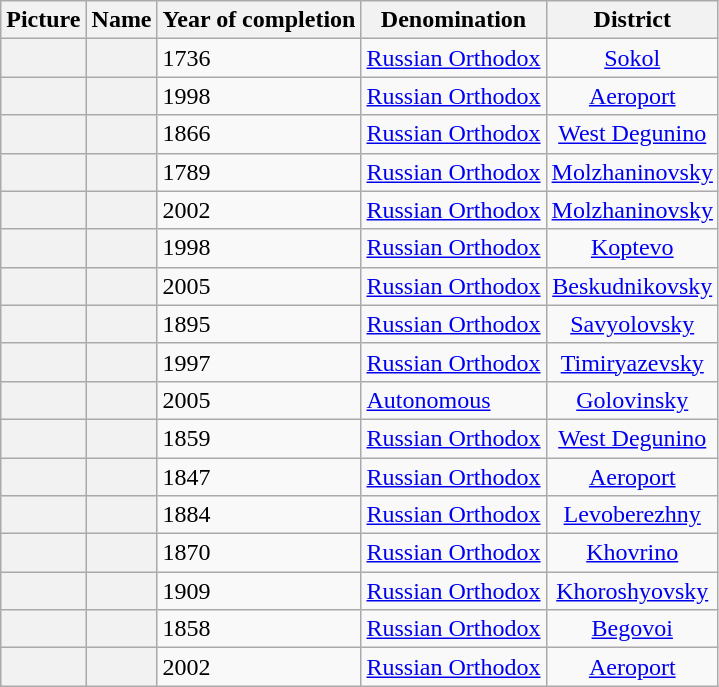<table class="wikitable sortable plainrowheaders">
<tr>
<th scope="col" class="unsortable">Picture</th>
<th scope="col">Name</th>
<th scope="col">Year of completion</th>
<th scope="col">Denomination</th>
<th scope="col">District</th>
</tr>
<tr>
<th scope="row"></th>
<th scope="row"><br><small></small></th>
<td>1736</td>
<td><a href='#'>Russian Orthodox</a></td>
<td style="text-align:center;"><a href='#'>Sokol</a><br></td>
</tr>
<tr>
<th scope="row"></th>
<th scope="row"><br><small></small></th>
<td>1998</td>
<td><a href='#'>Russian Orthodox</a></td>
<td style="text-align:center;"><a href='#'>Aeroport</a><br></td>
</tr>
<tr>
<th scope="row"></th>
<th scope="row"><br><small></small></th>
<td>1866</td>
<td><a href='#'>Russian Orthodox</a></td>
<td style="text-align:center;"><a href='#'>West Degunino</a><br></td>
</tr>
<tr>
<th scope="row"></th>
<th scope="row"><br><small></small></th>
<td>1789</td>
<td><a href='#'>Russian Orthodox</a></td>
<td style="text-align:center;"><a href='#'>Molzhaninovsky</a><br></td>
</tr>
<tr>
<th scope="row"></th>
<th scope="row"><br><small></small></th>
<td>2002</td>
<td><a href='#'>Russian Orthodox</a></td>
<td style="text-align:center;"><a href='#'>Molzhaninovsky</a><br></td>
</tr>
<tr>
<th scope="row"></th>
<th scope="row"><br><small></small></th>
<td>1998</td>
<td><a href='#'>Russian Orthodox</a></td>
<td style="text-align:center;"><a href='#'>Koptevo</a><br></td>
</tr>
<tr>
<th scope="row"></th>
<th scope="row"><br><small></small></th>
<td>2005</td>
<td><a href='#'>Russian Orthodox</a></td>
<td style="text-align:center;"><a href='#'>Beskudnikovsky</a><br></td>
</tr>
<tr>
<th scope="row"></th>
<th scope="row"><br><small></small></th>
<td>1895</td>
<td><a href='#'>Russian Orthodox</a></td>
<td style="text-align:center;"><a href='#'>Savyolovsky</a><br></td>
</tr>
<tr>
<th scope="row"></th>
<th scope="row"><br><small></small></th>
<td>1997</td>
<td><a href='#'>Russian Orthodox</a></td>
<td style="text-align:center;"><a href='#'>Timiryazevsky</a><br></td>
</tr>
<tr>
<th scope="row"></th>
<th scope="row"><br><small></small></th>
<td>2005</td>
<td><a href='#'>Autonomous</a></td>
<td style="text-align:center;"><a href='#'>Golovinsky</a><br></td>
</tr>
<tr>
<th scope="row"></th>
<th scope="row"><br><small></small></th>
<td>1859</td>
<td><a href='#'>Russian Orthodox</a></td>
<td style="text-align:center;"><a href='#'>West Degunino</a><br></td>
</tr>
<tr>
<th scope="row"></th>
<th scope="row"><br><small></small></th>
<td>1847</td>
<td><a href='#'>Russian Orthodox</a></td>
<td style="text-align:center;"><a href='#'>Aeroport</a><br></td>
</tr>
<tr>
<th scope="row"></th>
<th scope="row"><br><small></small></th>
<td>1884</td>
<td><a href='#'>Russian Orthodox</a></td>
<td style="text-align:center;"><a href='#'>Levoberezhny</a><br></td>
</tr>
<tr>
<th scope="row"></th>
<th scope="row"><br><small></small></th>
<td>1870</td>
<td><a href='#'>Russian Orthodox</a></td>
<td style="text-align:center;"><a href='#'>Khovrino</a><br></td>
</tr>
<tr>
<th scope="row"></th>
<th scope="row"><br><small></small></th>
<td>1909</td>
<td><a href='#'>Russian Orthodox</a></td>
<td style="text-align:center;"><a href='#'>Khoroshyovsky</a><br></td>
</tr>
<tr>
<th scope="row"></th>
<th scope="row"><br><small></small></th>
<td>1858</td>
<td><a href='#'>Russian Orthodox</a></td>
<td style="text-align:center;"><a href='#'>Begovoi</a><br></td>
</tr>
<tr>
<th scope="row"></th>
<th scope="row"><br><small></small></th>
<td>2002</td>
<td><a href='#'>Russian Orthodox</a></td>
<td style="text-align:center;"><a href='#'>Aeroport</a><br></td>
</tr>
</table>
